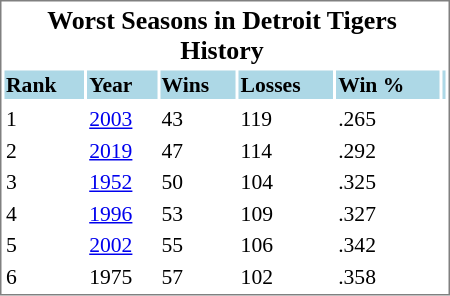<table cellpadding="10">
<tr align="left" style="vertical-align: top">
<td></td>
<td><br><table cellpadding="1" width="300px" style="font-size: 90%; border: 1px solid gray;">
<tr align="center" style="font-size: larger;">
<td colspan=5><strong>Worst Seasons in Detroit Tigers History</strong></td>
</tr>
<tr style="background:lightblue;">
<td><strong>Rank</strong></td>
<td><strong>Year</strong></td>
<td><strong>Wins</strong></td>
<td><strong>Losses</strong></td>
<td><strong>Win %</strong></td>
<td></td>
</tr>
<tr align="center" style="vertical-align: middle;" style="background:lightblue;">
</tr>
<tr>
<td>1</td>
<td><a href='#'>2003</a></td>
<td>43</td>
<td>119</td>
<td>.265</td>
</tr>
<tr>
<td>2</td>
<td><a href='#'>2019</a></td>
<td>47</td>
<td>114</td>
<td>.292</td>
</tr>
<tr>
<td>3</td>
<td><a href='#'>1952</a></td>
<td>50</td>
<td>104</td>
<td>.325</td>
</tr>
<tr>
<td>4</td>
<td><a href='#'>1996</a></td>
<td>53</td>
<td>109</td>
<td>.327</td>
</tr>
<tr>
<td>5</td>
<td><a href='#'>2002</a></td>
<td>55</td>
<td>106</td>
<td>.342</td>
</tr>
<tr>
<td>6</td>
<td>1975</td>
<td>57</td>
<td>102</td>
<td>.358</td>
</tr>
</table>
</td>
</tr>
</table>
